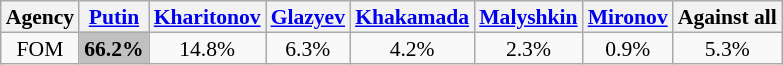<table class=wikitable style="text-align:center; font-size:90%; line-height:14px">
<tr>
<th>Agency</th>
<th><a href='#'>Putin</a></th>
<th><a href='#'>Kharitonov</a></th>
<th><a href='#'>Glazyev</a></th>
<th><a href='#'>Khakamada</a></th>
<th><a href='#'>Malyshkin</a></th>
<th><a href='#'>Mironov</a></th>
<th>Against all</th>
</tr>
<tr>
<td>FOM</td>
<td style="background:#C0C0C0"><strong>66.2%</strong></td>
<td>14.8%</td>
<td>6.3%</td>
<td>4.2%</td>
<td>2.3%</td>
<td>0.9%</td>
<td>5.3%</td>
</tr>
</table>
